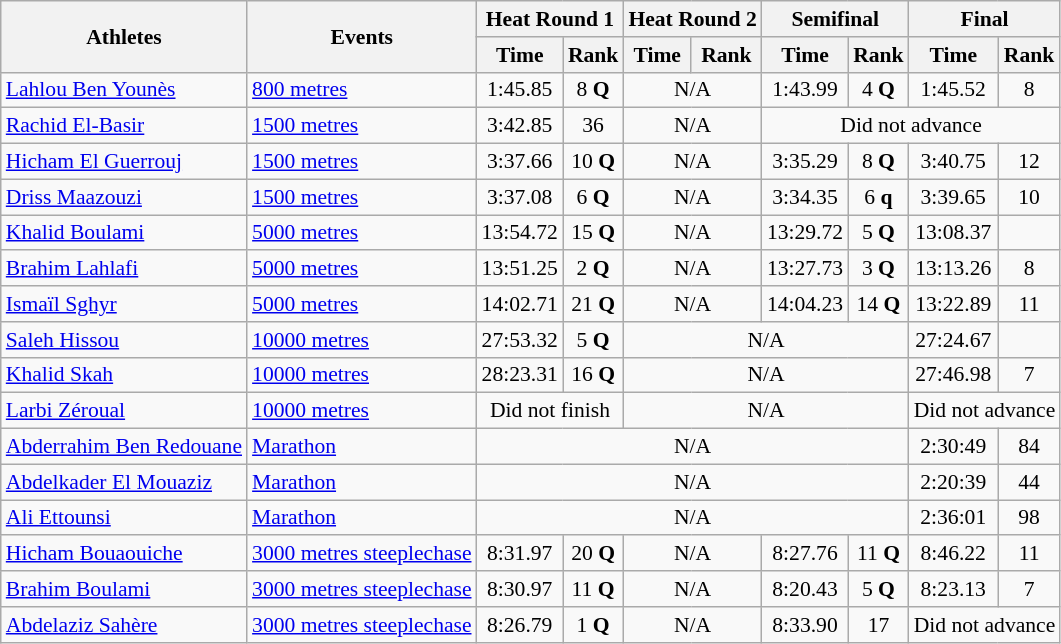<table class=wikitable style=font-size:90%>
<tr>
<th rowspan=2>Athletes</th>
<th rowspan=2>Events</th>
<th colspan=2>Heat Round 1</th>
<th colspan=2>Heat Round 2</th>
<th colspan=2>Semifinal</th>
<th colspan=2>Final</th>
</tr>
<tr>
<th>Time</th>
<th>Rank</th>
<th>Time</th>
<th>Rank</th>
<th>Time</th>
<th>Rank</th>
<th>Time</th>
<th>Rank</th>
</tr>
<tr>
<td><a href='#'>Lahlou Ben Younès</a></td>
<td><a href='#'>800 metres</a></td>
<td align=center>1:45.85</td>
<td align=center>8 <strong>Q</strong></td>
<td align=center colspan=2>N/A</td>
<td align=center>1:43.99</td>
<td align=center>4 <strong>Q</strong></td>
<td align=center>1:45.52</td>
<td align=center>8</td>
</tr>
<tr>
<td><a href='#'>Rachid El-Basir</a></td>
<td><a href='#'>1500 metres</a></td>
<td align=center>3:42.85</td>
<td align=center>36</td>
<td align=center colspan=2>N/A</td>
<td align=center colspan=4>Did not advance</td>
</tr>
<tr>
<td><a href='#'>Hicham El Guerrouj</a></td>
<td><a href='#'>1500 metres</a></td>
<td align=center>3:37.66</td>
<td align=center>10 <strong>Q</strong></td>
<td align=center colspan=2>N/A</td>
<td align=center>3:35.29</td>
<td align=center>8 <strong>Q</strong></td>
<td align=center>3:40.75</td>
<td align=center>12</td>
</tr>
<tr>
<td><a href='#'>Driss Maazouzi</a></td>
<td><a href='#'>1500 metres</a></td>
<td align=center>3:37.08</td>
<td align=center>6 <strong>Q</strong></td>
<td align=center colspan=2>N/A</td>
<td align=center>3:34.35</td>
<td align=center>6 <strong>q</strong></td>
<td align=center>3:39.65</td>
<td align=center>10</td>
</tr>
<tr>
<td><a href='#'>Khalid Boulami</a></td>
<td><a href='#'>5000 metres</a></td>
<td align=center>13:54.72</td>
<td align=center>15 <strong>Q</strong></td>
<td align=center colspan=2>N/A</td>
<td align=center>13:29.72</td>
<td align=center>5 <strong>Q</strong></td>
<td align=center>13:08.37</td>
<td align=center></td>
</tr>
<tr>
<td><a href='#'>Brahim Lahlafi</a></td>
<td><a href='#'>5000 metres</a></td>
<td align=center>13:51.25</td>
<td align=center>2 <strong>Q</strong></td>
<td align=center colspan=2>N/A</td>
<td align=center>13:27.73</td>
<td align=center>3 <strong>Q</strong></td>
<td align=center>13:13.26</td>
<td align=center>8</td>
</tr>
<tr>
<td><a href='#'>Ismaïl Sghyr</a></td>
<td><a href='#'>5000 metres</a></td>
<td align=center>14:02.71</td>
<td align=center>21 <strong>Q</strong></td>
<td align=center colspan=2>N/A</td>
<td align=center>14:04.23</td>
<td align=center>14 <strong>Q</strong></td>
<td align=center>13:22.89</td>
<td align=center>11</td>
</tr>
<tr>
<td><a href='#'>Saleh Hissou</a></td>
<td><a href='#'>10000 metres</a></td>
<td align=center>27:53.32</td>
<td align=center>5 <strong>Q</strong></td>
<td align=center colspan=4>N/A</td>
<td align=center>27:24.67</td>
<td align=center></td>
</tr>
<tr>
<td><a href='#'>Khalid Skah</a></td>
<td><a href='#'>10000 metres</a></td>
<td align=center>28:23.31</td>
<td align=center>16 <strong>Q</strong></td>
<td align=center colspan=4>N/A</td>
<td align=center>27:46.98</td>
<td align=center>7</td>
</tr>
<tr>
<td><a href='#'>Larbi Zéroual</a></td>
<td><a href='#'>10000 metres</a></td>
<td align=center colspan=2>Did not finish</td>
<td align=center colspan=4>N/A</td>
<td align=center colspan=2>Did not advance</td>
</tr>
<tr>
<td><a href='#'>Abderrahim Ben Redouane</a></td>
<td><a href='#'>Marathon</a></td>
<td align=center colspan=6>N/A</td>
<td align=center>2:30:49</td>
<td align=center>84</td>
</tr>
<tr>
<td><a href='#'>Abdelkader El Mouaziz</a></td>
<td><a href='#'>Marathon</a></td>
<td align=center colspan=6>N/A</td>
<td align=center>2:20:39</td>
<td align=center>44</td>
</tr>
<tr>
<td><a href='#'>Ali Ettounsi</a></td>
<td><a href='#'>Marathon</a></td>
<td align=center colspan=6>N/A</td>
<td align=center>2:36:01</td>
<td align=center>98</td>
</tr>
<tr>
<td><a href='#'>Hicham Bouaouiche</a></td>
<td><a href='#'>3000 metres steeplechase</a></td>
<td align=center>8:31.97</td>
<td align=center>20 <strong>Q</strong></td>
<td align=center colspan=2>N/A</td>
<td align=center>8:27.76</td>
<td align=center>11 <strong>Q</strong></td>
<td align=center>8:46.22</td>
<td align=center>11</td>
</tr>
<tr>
<td><a href='#'>Brahim Boulami</a></td>
<td><a href='#'>3000 metres steeplechase</a></td>
<td align=center>8:30.97</td>
<td align=center>11 <strong>Q</strong></td>
<td align=center colspan=2>N/A</td>
<td align=center>8:20.43</td>
<td align=center>5 <strong>Q</strong></td>
<td align=center>8:23.13</td>
<td align=center>7</td>
</tr>
<tr>
<td><a href='#'>Abdelaziz Sahère</a></td>
<td><a href='#'>3000 metres steeplechase</a></td>
<td align=center>8:26.79</td>
<td align=center>1 <strong>Q</strong></td>
<td align=center colspan=2>N/A</td>
<td align=center>8:33.90</td>
<td align=center>17</td>
<td align=center colspan=2>Did not advance</td>
</tr>
</table>
